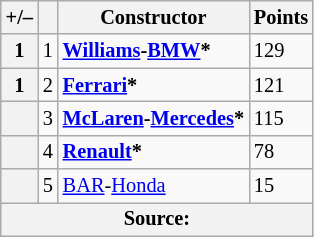<table class="wikitable" style="font-size: 85%;">
<tr>
<th scope="col">+/–</th>
<th scope="col"></th>
<th scope="col">Constructor</th>
<th scope="col">Points</th>
</tr>
<tr>
<th scope="row"> 1</th>
<td align="center">1</td>
<td> <strong><a href='#'>Williams</a>-<a href='#'>BMW</a>*</strong></td>
<td>129</td>
</tr>
<tr>
<th scope="row"> 1</th>
<td align="center">2</td>
<td> <strong><a href='#'>Ferrari</a>*</strong></td>
<td>121</td>
</tr>
<tr>
<th scope="row"></th>
<td align="center">3</td>
<td> <strong><a href='#'>McLaren</a>-<a href='#'>Mercedes</a>*</strong></td>
<td>115</td>
</tr>
<tr>
<th scope="row"></th>
<td align="center">4</td>
<td> <strong><a href='#'>Renault</a>*</strong></td>
<td>78</td>
</tr>
<tr>
<th scope="row"></th>
<td align="center">5</td>
<td> <a href='#'>BAR</a>-<a href='#'>Honda</a></td>
<td>15</td>
</tr>
<tr>
<th colspan=4>Source: </th>
</tr>
</table>
